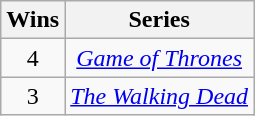<table class="wikitable right" style="text-align: center;">
<tr>
<th scope="col" style="text-align:center">Wins</th>
<th scope="col" style="text-align:center">Series</th>
</tr>
<tr>
<td scope=row style="text-align:center">4</td>
<td><em><a href='#'>Game of Thrones</a></em></td>
</tr>
<tr>
<td scope=row style="text-align:center">3</td>
<td><em><a href='#'>The Walking Dead</a></em></td>
</tr>
</table>
